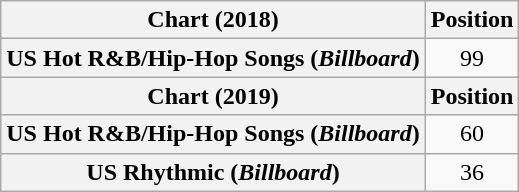<table class="wikitable sortable plainrowheaders" style="text-align:center">
<tr>
<th scope="col">Chart (2018)</th>
<th scope="col">Position</th>
</tr>
<tr>
<th scope="row">US Hot R&B/Hip-Hop Songs (<em>Billboard</em>)</th>
<td>99</td>
</tr>
<tr>
<th scope="col">Chart (2019)</th>
<th scope="col">Position</th>
</tr>
<tr>
<th scope="row">US Hot R&B/Hip-Hop Songs (<em>Billboard</em>)</th>
<td>60</td>
</tr>
<tr>
<th scope="row">US Rhythmic (<em>Billboard</em>)</th>
<td>36</td>
</tr>
</table>
